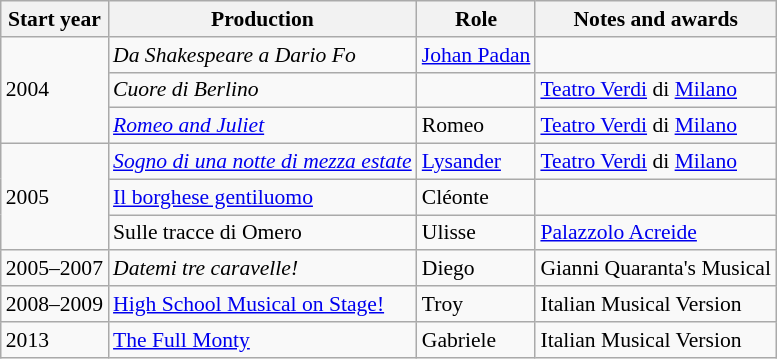<table class="wikitable" style="font-size: 90%;">
<tr>
<th>Start year</th>
<th>Production</th>
<th>Role</th>
<th>Notes and awards</th>
</tr>
<tr>
<td rowspan=3>2004</td>
<td><em>Da Shakespeare a Dario Fo</em></td>
<td><a href='#'>Johan Padan</a></td>
<td></td>
</tr>
<tr>
<td><em>Cuore di Berlino</em></td>
<td></td>
<td><a href='#'>Teatro Verdi</a> di <a href='#'>Milano</a></td>
</tr>
<tr>
<td><em><a href='#'>Romeo and Juliet</a></em></td>
<td>Romeo</td>
<td><a href='#'>Teatro Verdi</a> di <a href='#'>Milano</a></td>
</tr>
<tr>
<td rowspan=3>2005</td>
<td><em><a href='#'>Sogno di una notte di mezza estate</a></em></td>
<td><a href='#'>Lysander</a></td>
<td><a href='#'>Teatro Verdi</a> di <a href='#'>Milano</a></td>
</tr>
<tr>
<td><a href='#'>Il borghese gentiluomo</a></td>
<td>Cléonte</td>
</tr>
<tr>
<td>Sulle tracce di Omero</td>
<td>Ulisse</td>
<td><a href='#'>Palazzolo Acreide</a></td>
</tr>
<tr>
<td>2005–2007</td>
<td><em>Datemi tre caravelle!</em></td>
<td>Diego</td>
<td>Gianni Quaranta's Musical</td>
</tr>
<tr>
<td>2008–2009</td>
<td><a href='#'>High School Musical on Stage!</a></td>
<td>Troy</td>
<td>Italian Musical Version</td>
</tr>
<tr>
<td>2013</td>
<td><a href='#'>The Full Monty</a></td>
<td>Gabriele</td>
<td>Italian Musical Version</td>
</tr>
</table>
